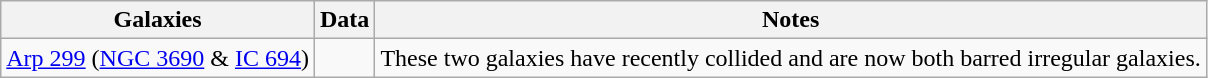<table class="wikitable">
<tr>
<th>Galaxies</th>
<th>Data</th>
<th>Notes</th>
</tr>
<tr>
<td><a href='#'>Arp 299</a> (<a href='#'>NGC 3690</a> & <a href='#'>IC 694</a>)</td>
<td></td>
<td>These two galaxies have recently collided and are now both barred irregular galaxies.</td>
</tr>
</table>
